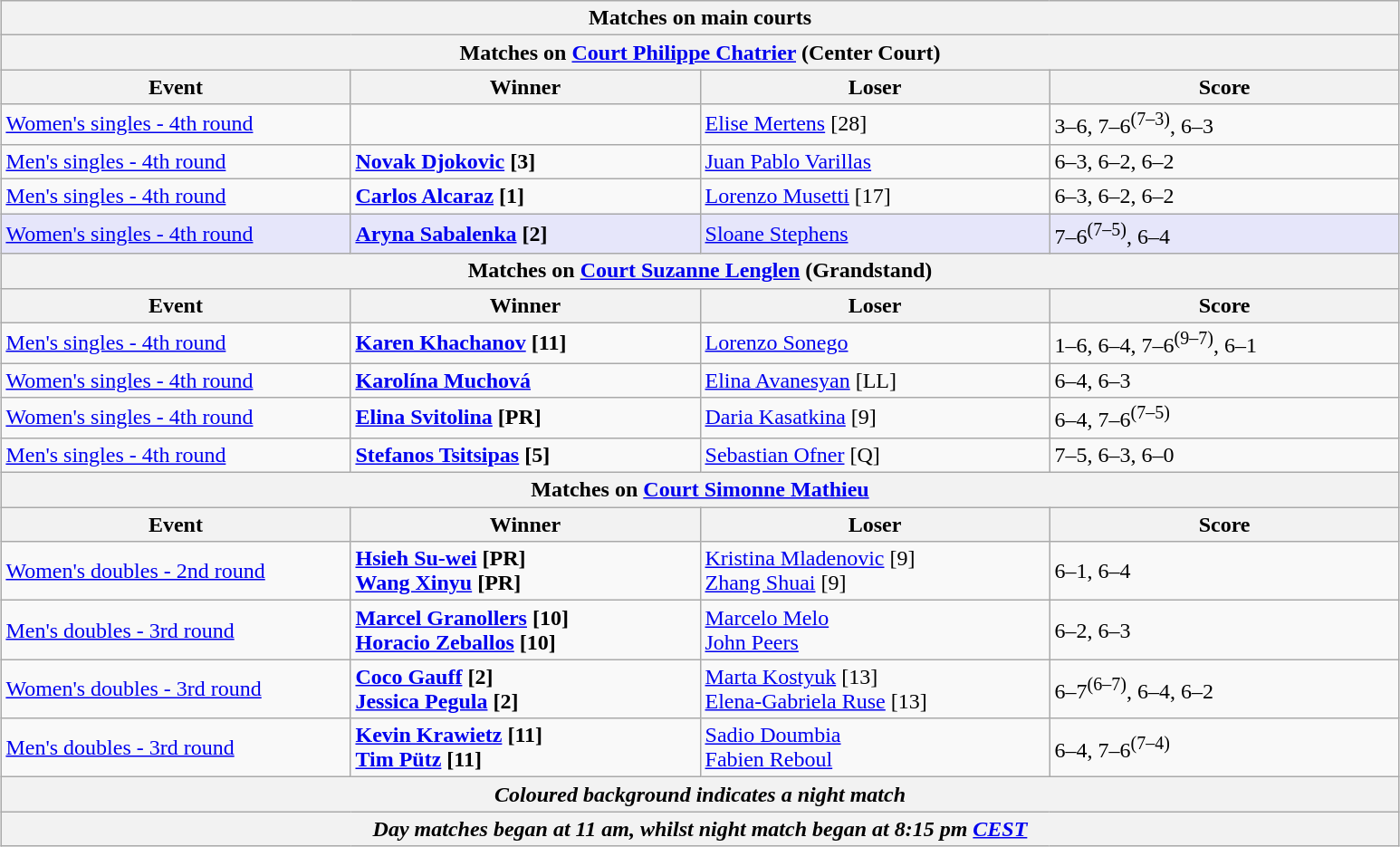<table class="wikitable" style="margin:auto;">
<tr>
<th colspan=4 style=white-space:nowrap>Matches on main courts</th>
</tr>
<tr>
<th colspan=4>Matches on <a href='#'>Court Philippe Chatrier</a> (Center Court)</th>
</tr>
<tr>
<th width=250>Event</th>
<th width=250>Winner</th>
<th width=250>Loser</th>
<th width=250>Score</th>
</tr>
<tr>
<td><a href='#'>Women's singles - 4th round</a></td>
<td><strong></strong></td>
<td> <a href='#'>Elise Mertens</a> [28]</td>
<td>3–6, 7–6<sup>(7–3)</sup>, 6–3</td>
</tr>
<tr>
<td><a href='#'>Men's singles - 4th round</a></td>
<td><strong> <a href='#'>Novak Djokovic</a> [3]</strong></td>
<td> <a href='#'>Juan Pablo Varillas</a></td>
<td>6–3, 6–2, 6–2</td>
</tr>
<tr>
<td><a href='#'>Men's singles - 4th round</a></td>
<td><strong> <a href='#'>Carlos Alcaraz</a> [1]</strong></td>
<td> <a href='#'>Lorenzo Musetti</a> [17]</td>
<td>6–3, 6–2, 6–2</td>
</tr>
<tr style="background:lavender">
<td><a href='#'>Women's singles - 4th round</a></td>
<td><strong> <a href='#'>Aryna Sabalenka</a> [2]</strong></td>
<td> <a href='#'>Sloane Stephens</a></td>
<td>7–6<sup>(7–5)</sup>, 6–4</td>
</tr>
<tr>
<th colspan=4>Matches on <a href='#'>Court Suzanne Lenglen</a> (Grandstand)</th>
</tr>
<tr>
<th width=250>Event</th>
<th width=250>Winner</th>
<th width=250>Loser</th>
<th width=250>Score</th>
</tr>
<tr>
<td><a href='#'>Men's singles - 4th round</a></td>
<td><strong> <a href='#'>Karen Khachanov</a> [11]</strong></td>
<td> <a href='#'>Lorenzo Sonego</a></td>
<td>1–6, 6–4, 7–6<sup>(9–7)</sup>, 6–1</td>
</tr>
<tr>
<td><a href='#'>Women's singles - 4th round</a></td>
<td><strong> <a href='#'>Karolína Muchová</a></strong></td>
<td> <a href='#'>Elina Avanesyan</a> [LL]</td>
<td>6–4, 6–3</td>
</tr>
<tr>
<td><a href='#'>Women's singles - 4th round</a></td>
<td><strong> <a href='#'>Elina Svitolina</a> [PR]</strong></td>
<td> <a href='#'>Daria Kasatkina</a> [9]</td>
<td>6–4, 7–6<sup>(7–5)</sup></td>
</tr>
<tr>
<td><a href='#'>Men's singles - 4th round</a></td>
<td><strong> <a href='#'>Stefanos Tsitsipas</a> [5]</strong></td>
<td> <a href='#'>Sebastian Ofner</a> [Q]</td>
<td>7–5, 6–3, 6–0</td>
</tr>
<tr>
<th colspan=4>Matches on <a href='#'>Court Simonne Mathieu</a></th>
</tr>
<tr>
<th width=250>Event</th>
<th width=250>Winner</th>
<th width=250>Loser</th>
<th width=250>Score</th>
</tr>
<tr>
<td><a href='#'>Women's doubles - 2nd round</a></td>
<td><strong> <a href='#'>Hsieh Su-wei</a> [PR] <br>  <a href='#'>Wang Xinyu</a> [PR]</strong></td>
<td> <a href='#'>Kristina Mladenovic</a> [9] <br>  <a href='#'>Zhang Shuai</a> [9]</td>
<td>6–1, 6–4</td>
</tr>
<tr>
<td><a href='#'>Men's doubles - 3rd round</a></td>
<td><strong> <a href='#'>Marcel Granollers</a> [10] <br>  <a href='#'>Horacio Zeballos</a> [10]</strong></td>
<td> <a href='#'>Marcelo Melo</a> <br>  <a href='#'>John Peers</a></td>
<td>6–2, 6–3</td>
</tr>
<tr>
<td><a href='#'>Women's doubles - 3rd round</a></td>
<td><strong> <a href='#'>Coco Gauff</a> [2] <br>  <a href='#'>Jessica Pegula</a> [2]</strong></td>
<td> <a href='#'>Marta Kostyuk</a> [13] <br>  <a href='#'>Elena-Gabriela Ruse</a> [13]</td>
<td>6–7<sup>(6–7)</sup>, 6–4, 6–2</td>
</tr>
<tr>
<td><a href='#'>Men's doubles - 3rd round</a></td>
<td><strong> <a href='#'>Kevin Krawietz</a> [11] <br>  <a href='#'>Tim Pütz</a> [11]</strong></td>
<td> <a href='#'>Sadio Doumbia</a> <br>  <a href='#'>Fabien Reboul</a></td>
<td>6–4, 7–6<sup>(7–4)</sup></td>
</tr>
<tr>
<th colspan=4><em>Coloured background indicates a night match</em></th>
</tr>
<tr>
<th colspan=4><em>Day matches began at 11 am, whilst night match began at 8:15 pm <a href='#'>CEST</a></em></th>
</tr>
</table>
